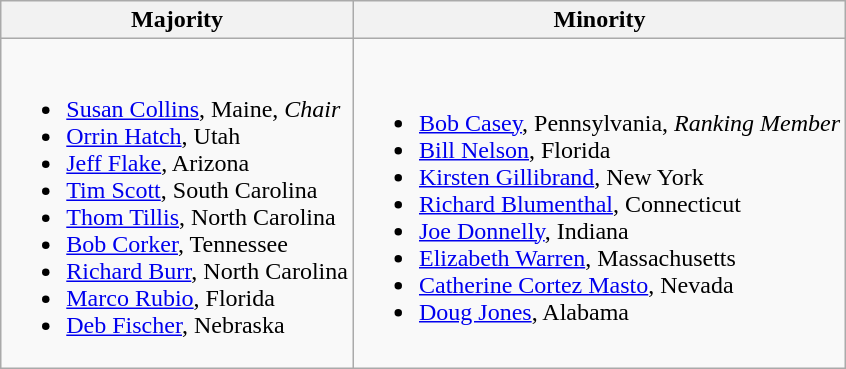<table class=wikitable>
<tr>
<th>Majority</th>
<th>Minority</th>
</tr>
<tr>
<td><br><ul><li><a href='#'>Susan Collins</a>, Maine, <em>Chair</em></li><li><a href='#'>Orrin Hatch</a>, Utah</li><li><a href='#'>Jeff Flake</a>, Arizona</li><li><a href='#'>Tim Scott</a>, South Carolina</li><li><a href='#'>Thom Tillis</a>, North Carolina</li><li><a href='#'>Bob Corker</a>, Tennessee</li><li><a href='#'>Richard Burr</a>, North Carolina</li><li><a href='#'>Marco Rubio</a>, Florida</li><li><a href='#'>Deb Fischer</a>, Nebraska</li></ul></td>
<td><br><ul><li><a href='#'>Bob Casey</a>, Pennsylvania, <em>Ranking Member</em></li><li><a href='#'>Bill Nelson</a>, Florida</li><li><a href='#'>Kirsten Gillibrand</a>, New York</li><li><a href='#'>Richard Blumenthal</a>, Connecticut</li><li><a href='#'>Joe Donnelly</a>, Indiana</li><li><a href='#'>Elizabeth Warren</a>, Massachusetts</li><li><a href='#'>Catherine Cortez Masto</a>, Nevada</li><li><a href='#'>Doug Jones</a>, Alabama</li></ul></td>
</tr>
</table>
